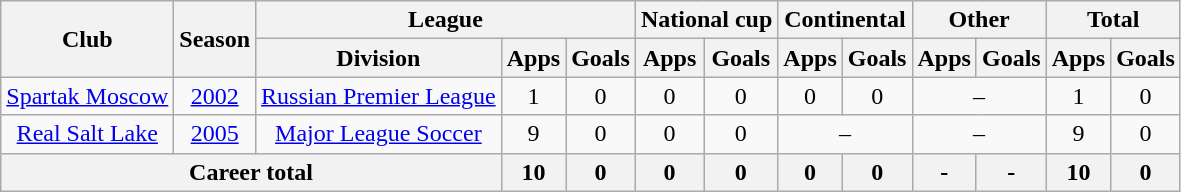<table class="wikitable" style="text-align:center">
<tr>
<th rowspan="2">Club</th>
<th rowspan="2">Season</th>
<th colspan="3">League</th>
<th colspan="2">National cup</th>
<th colspan="2">Continental</th>
<th colspan="2">Other</th>
<th colspan="2">Total</th>
</tr>
<tr>
<th>Division</th>
<th>Apps</th>
<th>Goals</th>
<th>Apps</th>
<th>Goals</th>
<th>Apps</th>
<th>Goals</th>
<th>Apps</th>
<th>Goals</th>
<th>Apps</th>
<th>Goals</th>
</tr>
<tr>
<td><a href='#'>Spartak Moscow</a></td>
<td><a href='#'>2002</a></td>
<td><a href='#'>Russian Premier League</a></td>
<td>1</td>
<td>0</td>
<td>0</td>
<td>0</td>
<td>0</td>
<td>0</td>
<td colspan="2">–</td>
<td>1</td>
<td>0</td>
</tr>
<tr>
<td><a href='#'>Real Salt Lake</a></td>
<td><a href='#'>2005</a></td>
<td><a href='#'>Major League Soccer</a></td>
<td>9</td>
<td>0</td>
<td>0</td>
<td>0</td>
<td colspan="2">–</td>
<td colspan="2">–</td>
<td>9</td>
<td>0</td>
</tr>
<tr>
<th colspan="3">Career total</th>
<th>10</th>
<th>0</th>
<th>0</th>
<th>0</th>
<th>0</th>
<th>0</th>
<th>-</th>
<th>-</th>
<th>10</th>
<th>0</th>
</tr>
</table>
